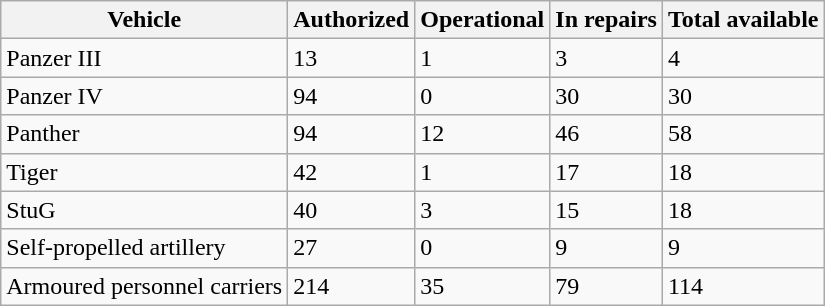<table class="wikitable">
<tr>
<th>Vehicle</th>
<th>Authorized</th>
<th>Operational</th>
<th>In repairs</th>
<th>Total available</th>
</tr>
<tr>
<td>Panzer III</td>
<td>13</td>
<td>1</td>
<td>3</td>
<td>4</td>
</tr>
<tr>
<td>Panzer IV</td>
<td>94</td>
<td>0</td>
<td>30</td>
<td>30</td>
</tr>
<tr>
<td>Panther</td>
<td>94</td>
<td>12</td>
<td>46</td>
<td>58</td>
</tr>
<tr>
<td>Tiger</td>
<td>42</td>
<td>1</td>
<td>17</td>
<td>18</td>
</tr>
<tr>
<td>StuG</td>
<td>40</td>
<td>3</td>
<td>15</td>
<td>18</td>
</tr>
<tr>
<td>Self-propelled artillery</td>
<td>27</td>
<td>0</td>
<td>9</td>
<td>9</td>
</tr>
<tr>
<td>Armoured personnel carriers</td>
<td>214</td>
<td>35</td>
<td>79</td>
<td>114</td>
</tr>
</table>
